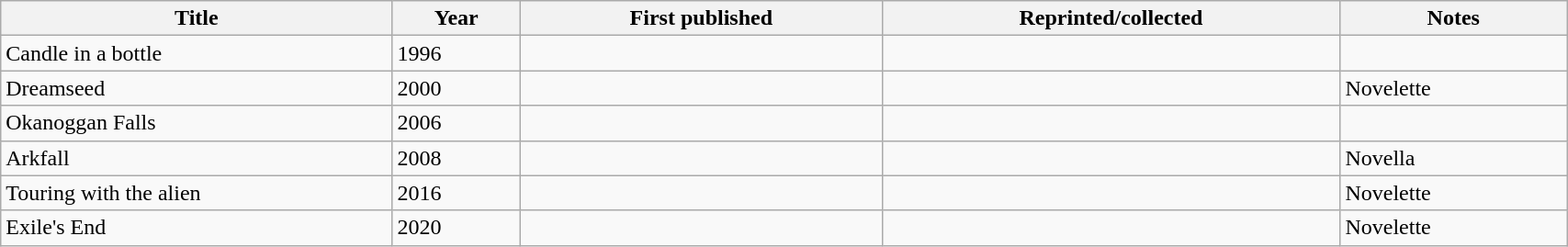<table class="wikitable sortable" width="90%">
<tr>
<th width="25%">Title</th>
<th>Year</th>
<th>First published</th>
<th>Reprinted/collected</th>
<th>Notes</th>
</tr>
<tr>
<td>Candle in a bottle</td>
<td>1996</td>
<td></td>
<td></td>
<td></td>
</tr>
<tr>
<td>Dreamseed</td>
<td>2000</td>
<td></td>
<td></td>
<td>Novelette</td>
</tr>
<tr>
<td>Okanoggan Falls</td>
<td>2006</td>
<td></td>
<td></td>
<td></td>
</tr>
<tr>
<td>Arkfall</td>
<td>2008</td>
<td></td>
<td></td>
<td>Novella</td>
</tr>
<tr>
<td>Touring with the alien</td>
<td>2016</td>
<td></td>
<td></td>
<td>Novelette</td>
</tr>
<tr>
<td>Exile's End</td>
<td>2020</td>
<td></td>
<td></td>
<td>Novelette</td>
</tr>
</table>
